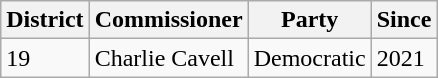<table class="wikitable">
<tr>
<th>District</th>
<th>Commissioner</th>
<th>Party</th>
<th>Since</th>
</tr>
<tr>
<td>19</td>
<td>Charlie Cavell</td>
<td>Democratic</td>
<td>2021</td>
</tr>
</table>
